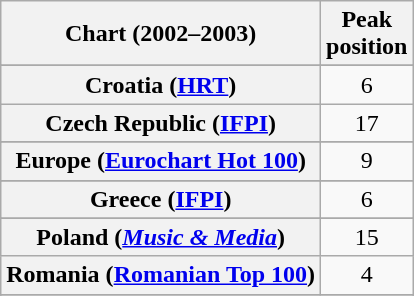<table class="wikitable sortable plainrowheaders" style="text-align:center">
<tr>
<th>Chart (2002–2003)</th>
<th>Peak<br>position</th>
</tr>
<tr>
</tr>
<tr>
</tr>
<tr>
</tr>
<tr>
</tr>
<tr>
<th scope="row">Croatia (<a href='#'>HRT</a>)</th>
<td>6</td>
</tr>
<tr>
<th scope="row">Czech Republic (<a href='#'>IFPI</a>)</th>
<td>17</td>
</tr>
<tr>
</tr>
<tr>
<th scope="row">Europe (<a href='#'>Eurochart Hot 100</a>)</th>
<td>9</td>
</tr>
<tr>
</tr>
<tr>
</tr>
<tr>
<th scope="row">Greece (<a href='#'>IFPI</a>)</th>
<td>6</td>
</tr>
<tr>
</tr>
<tr>
</tr>
<tr>
</tr>
<tr>
</tr>
<tr>
</tr>
<tr>
</tr>
<tr>
</tr>
<tr>
</tr>
<tr>
<th scope="row">Poland (<em><a href='#'>Music & Media</a></em>)</th>
<td>15</td>
</tr>
<tr>
<th scope="row">Romania (<a href='#'>Romanian Top 100</a>)</th>
<td>4</td>
</tr>
<tr>
</tr>
<tr>
</tr>
<tr>
</tr>
<tr>
</tr>
<tr>
</tr>
</table>
